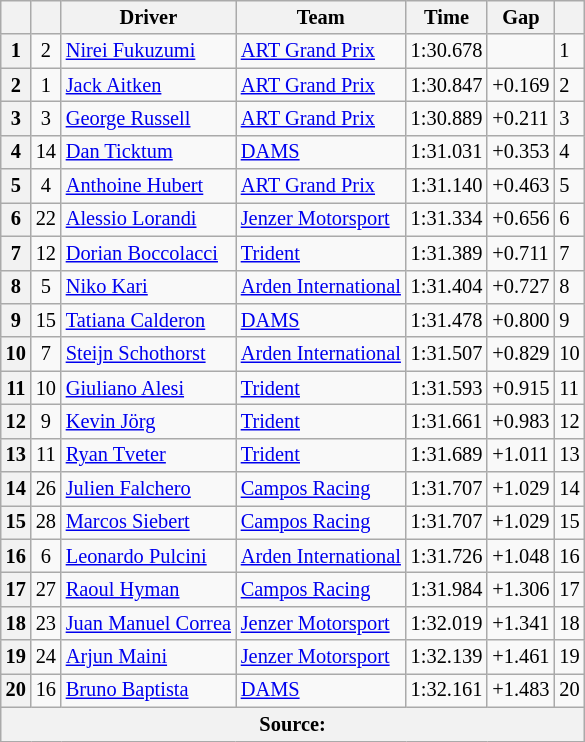<table class="wikitable" style="font-size:85%">
<tr>
<th></th>
<th></th>
<th>Driver</th>
<th>Team</th>
<th>Time</th>
<th>Gap</th>
<th></th>
</tr>
<tr>
<th>1</th>
<td align="center">2</td>
<td> <a href='#'>Nirei Fukuzumi</a></td>
<td><a href='#'>ART Grand Prix</a></td>
<td>1:30.678</td>
<td></td>
<td>1</td>
</tr>
<tr>
<th>2</th>
<td align="center">1</td>
<td> <a href='#'>Jack Aitken</a></td>
<td><a href='#'>ART Grand Prix</a></td>
<td>1:30.847</td>
<td>+0.169</td>
<td>2</td>
</tr>
<tr>
<th>3</th>
<td align="center">3</td>
<td> <a href='#'>George Russell</a></td>
<td><a href='#'>ART Grand Prix</a></td>
<td>1:30.889</td>
<td>+0.211</td>
<td>3</td>
</tr>
<tr>
<th>4</th>
<td align="center">14</td>
<td> <a href='#'>Dan Ticktum</a></td>
<td><a href='#'>DAMS</a></td>
<td>1:31.031</td>
<td>+0.353</td>
<td>4</td>
</tr>
<tr>
<th>5</th>
<td align="center">4</td>
<td> <a href='#'>Anthoine Hubert</a></td>
<td><a href='#'>ART Grand Prix</a></td>
<td>1:31.140</td>
<td>+0.463</td>
<td>5</td>
</tr>
<tr>
<th>6</th>
<td align="center">22</td>
<td> <a href='#'>Alessio Lorandi</a></td>
<td><a href='#'>Jenzer Motorsport</a></td>
<td>1:31.334</td>
<td>+0.656</td>
<td>6</td>
</tr>
<tr>
<th>7</th>
<td align="center">12</td>
<td> <a href='#'>Dorian Boccolacci</a></td>
<td><a href='#'>Trident</a></td>
<td>1:31.389</td>
<td>+0.711</td>
<td>7</td>
</tr>
<tr>
<th>8</th>
<td align="center">5</td>
<td> <a href='#'>Niko Kari</a></td>
<td><a href='#'>Arden International</a></td>
<td>1:31.404</td>
<td>+0.727</td>
<td>8</td>
</tr>
<tr>
<th>9</th>
<td align="center">15</td>
<td> <a href='#'>Tatiana Calderon</a></td>
<td><a href='#'>DAMS</a></td>
<td>1:31.478</td>
<td>+0.800</td>
<td>9</td>
</tr>
<tr>
<th>10</th>
<td align="center">7</td>
<td> <a href='#'>Steijn Schothorst</a></td>
<td><a href='#'>Arden International</a></td>
<td>1:31.507</td>
<td>+0.829</td>
<td>10</td>
</tr>
<tr>
<th>11</th>
<td align="center">10</td>
<td> <a href='#'>Giuliano Alesi</a></td>
<td><a href='#'>Trident</a></td>
<td>1:31.593</td>
<td>+0.915</td>
<td>11</td>
</tr>
<tr>
<th>12</th>
<td align="center">9</td>
<td> <a href='#'>Kevin Jörg</a></td>
<td><a href='#'>Trident</a></td>
<td>1:31.661</td>
<td>+0.983</td>
<td>12</td>
</tr>
<tr>
<th>13</th>
<td align="center">11</td>
<td> <a href='#'>Ryan Tveter</a></td>
<td><a href='#'>Trident</a></td>
<td>1:31.689</td>
<td>+1.011</td>
<td>13</td>
</tr>
<tr>
<th>14</th>
<td align="center">26</td>
<td> <a href='#'>Julien Falchero</a></td>
<td><a href='#'>Campos Racing</a></td>
<td>1:31.707</td>
<td>+1.029</td>
<td>14</td>
</tr>
<tr>
<th>15</th>
<td align="center">28</td>
<td> <a href='#'>Marcos Siebert</a></td>
<td><a href='#'>Campos Racing</a></td>
<td>1:31.707</td>
<td>+1.029</td>
<td>15</td>
</tr>
<tr>
<th>16</th>
<td align="center">6</td>
<td> <a href='#'>Leonardo Pulcini</a></td>
<td><a href='#'>Arden International</a></td>
<td>1:31.726</td>
<td>+1.048</td>
<td>16</td>
</tr>
<tr>
<th>17</th>
<td align="center">27</td>
<td> <a href='#'>Raoul Hyman</a></td>
<td><a href='#'>Campos Racing</a></td>
<td>1:31.984</td>
<td>+1.306</td>
<td>17</td>
</tr>
<tr>
<th>18</th>
<td align="center">23</td>
<td> <a href='#'>Juan Manuel Correa</a></td>
<td><a href='#'>Jenzer Motorsport</a></td>
<td>1:32.019</td>
<td>+1.341</td>
<td>18</td>
</tr>
<tr>
<th>19</th>
<td align="center">24</td>
<td> <a href='#'>Arjun Maini</a></td>
<td><a href='#'>Jenzer Motorsport</a></td>
<td>1:32.139</td>
<td>+1.461</td>
<td>19</td>
</tr>
<tr>
<th>20</th>
<td align="center">16</td>
<td> <a href='#'>Bruno Baptista</a></td>
<td><a href='#'>DAMS</a></td>
<td>1:32.161</td>
<td>+1.483</td>
<td>20</td>
</tr>
<tr>
<th colspan="7">Source:</th>
</tr>
</table>
